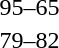<table style="text-align:center">
<tr>
<th width=200></th>
<th width=100></th>
<th width=200></th>
</tr>
<tr>
<td align=right><strong> </strong></td>
<td align=center>95–65</td>
<td align=left></td>
</tr>
<tr>
<td align=right></td>
<td align=center>79–82</td>
<td align=left><strong></strong></td>
</tr>
</table>
